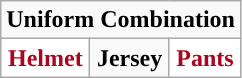<table class="wikitable">
<tr>
<td align="center" Colspan="3"><strong>Uniform Combination</strong></td>
</tr>
<tr align="center">
<td style="background:white; color:#AB0520"><strong>Helmet</strong></td>
<td><strong>Jersey</strong></td>
<td style="background:white; color:#AB0520"><strong>Pants</strong></td>
</tr>
</table>
